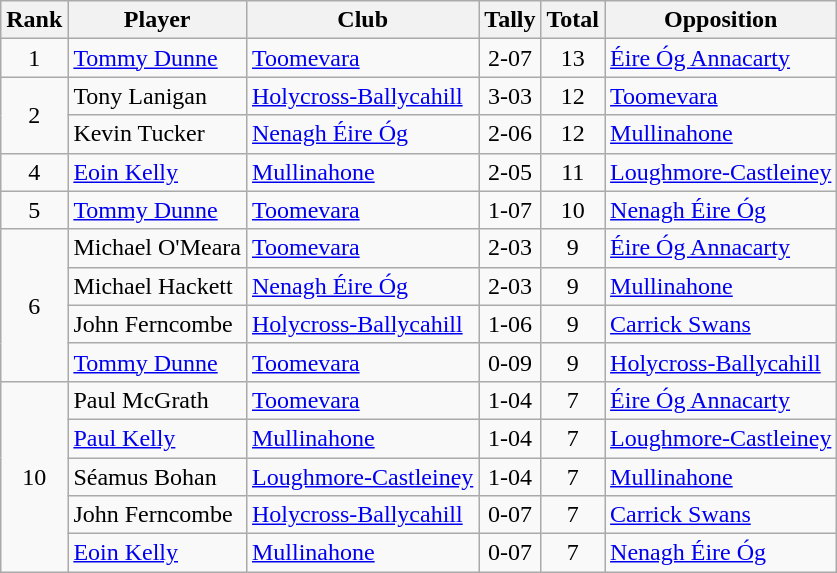<table class="wikitable">
<tr>
<th>Rank</th>
<th>Player</th>
<th>Club</th>
<th>Tally</th>
<th>Total</th>
<th>Opposition</th>
</tr>
<tr>
<td rowspan="1" style="text-align:center;">1</td>
<td><a href='#'>Tommy Dunne</a></td>
<td><a href='#'>Toomevara</a></td>
<td align=center>2-07</td>
<td align=center>13</td>
<td><a href='#'>Éire Óg Annacarty</a></td>
</tr>
<tr>
<td rowspan="2" style="text-align:center;">2</td>
<td>Tony Lanigan</td>
<td><a href='#'>Holycross-Ballycahill</a></td>
<td align=center>3-03</td>
<td align=center>12</td>
<td><a href='#'>Toomevara</a></td>
</tr>
<tr>
<td>Kevin Tucker</td>
<td><a href='#'>Nenagh Éire Óg</a></td>
<td align=center>2-06</td>
<td align=center>12</td>
<td><a href='#'>Mullinahone</a></td>
</tr>
<tr>
<td rowspan="1" style="text-align:center;">4</td>
<td><a href='#'>Eoin Kelly</a></td>
<td><a href='#'>Mullinahone</a></td>
<td align=center>2-05</td>
<td align=center>11</td>
<td><a href='#'>Loughmore-Castleiney</a></td>
</tr>
<tr>
<td rowspan="1" style="text-align:center;">5</td>
<td><a href='#'>Tommy Dunne</a></td>
<td><a href='#'>Toomevara</a></td>
<td align=center>1-07</td>
<td align=center>10</td>
<td><a href='#'>Nenagh Éire Óg</a></td>
</tr>
<tr>
<td rowspan="4" style="text-align:center;">6</td>
<td>Michael O'Meara</td>
<td><a href='#'>Toomevara</a></td>
<td align=center>2-03</td>
<td align=center>9</td>
<td><a href='#'>Éire Óg Annacarty</a></td>
</tr>
<tr>
<td>Michael Hackett</td>
<td><a href='#'>Nenagh Éire Óg</a></td>
<td align=center>2-03</td>
<td align=center>9</td>
<td><a href='#'>Mullinahone</a></td>
</tr>
<tr>
<td>John Ferncombe</td>
<td><a href='#'>Holycross-Ballycahill</a></td>
<td align=center>1-06</td>
<td align=center>9</td>
<td><a href='#'>Carrick Swans</a></td>
</tr>
<tr>
<td><a href='#'>Tommy Dunne</a></td>
<td><a href='#'>Toomevara</a></td>
<td align=center>0-09</td>
<td align=center>9</td>
<td><a href='#'>Holycross-Ballycahill</a></td>
</tr>
<tr>
<td rowspan="5" style="text-align:center;">10</td>
<td>Paul McGrath</td>
<td><a href='#'>Toomevara</a></td>
<td align=center>1-04</td>
<td align=center>7</td>
<td><a href='#'>Éire Óg Annacarty</a></td>
</tr>
<tr>
<td><a href='#'>Paul Kelly</a></td>
<td><a href='#'>Mullinahone</a></td>
<td align=center>1-04</td>
<td align=center>7</td>
<td><a href='#'>Loughmore-Castleiney</a></td>
</tr>
<tr>
<td>Séamus Bohan</td>
<td><a href='#'>Loughmore-Castleiney</a></td>
<td align=center>1-04</td>
<td align=center>7</td>
<td><a href='#'>Mullinahone</a></td>
</tr>
<tr>
<td>John Ferncombe</td>
<td><a href='#'>Holycross-Ballycahill</a></td>
<td align=center>0-07</td>
<td align=center>7</td>
<td><a href='#'>Carrick Swans</a></td>
</tr>
<tr>
<td><a href='#'>Eoin Kelly</a></td>
<td><a href='#'>Mullinahone</a></td>
<td align=center>0-07</td>
<td align=center>7</td>
<td><a href='#'>Nenagh Éire Óg</a></td>
</tr>
</table>
